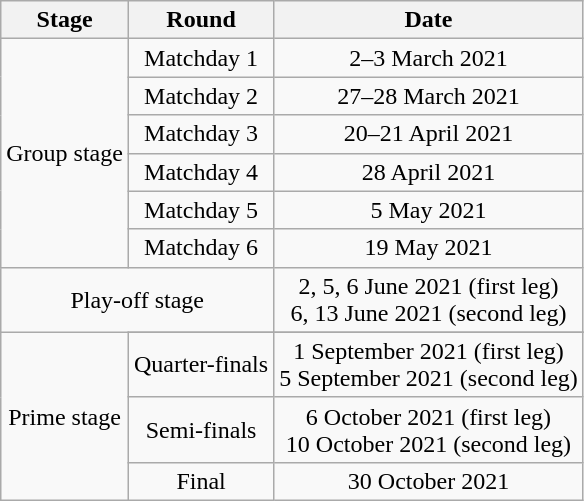<table class="wikitable" style="text-align:center;">
<tr>
<th>Stage</th>
<th>Round</th>
<th>Date</th>
</tr>
<tr>
<td rowspan="6">Group stage</td>
<td>Matchday 1</td>
<td>2–3 March 2021</td>
</tr>
<tr>
<td>Matchday 2</td>
<td>27–28 March 2021</td>
</tr>
<tr>
<td>Matchday 3</td>
<td>20–21 April 2021</td>
</tr>
<tr>
<td>Matchday 4</td>
<td>28 April 2021</td>
</tr>
<tr>
<td>Matchday 5</td>
<td>5 May 2021</td>
</tr>
<tr>
<td>Matchday 6</td>
<td>19 May 2021</td>
</tr>
<tr>
<td colspan=2>Play-off stage</td>
<td>2, 5, 6 June 2021 (first leg)<br>6, 13 June 2021 (second leg)</td>
</tr>
<tr>
<td rowspan="4">Prime stage</td>
</tr>
<tr>
<td>Quarter-finals</td>
<td>1 September 2021 (first leg)<br>5 September 2021 (second leg)</td>
</tr>
<tr>
<td>Semi-finals</td>
<td>6 October 2021 (first leg)<br>10 October 2021 (second leg)</td>
</tr>
<tr>
<td>Final</td>
<td>30 October 2021</td>
</tr>
</table>
